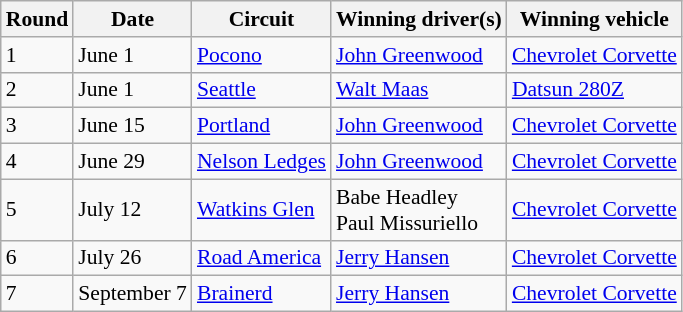<table class="wikitable" style="font-size: 90%;">
<tr>
<th>Round</th>
<th>Date</th>
<th>Circuit</th>
<th>Winning driver(s)</th>
<th>Winning vehicle</th>
</tr>
<tr>
<td>1</td>
<td>June 1</td>
<td><a href='#'>Pocono</a></td>
<td> <a href='#'>John Greenwood</a></td>
<td><a href='#'>Chevrolet Corvette</a></td>
</tr>
<tr>
<td>2</td>
<td>June 1</td>
<td><a href='#'>Seattle</a></td>
<td> <a href='#'>Walt Maas</a></td>
<td><a href='#'>Datsun 280Z</a></td>
</tr>
<tr>
<td>3</td>
<td>June 15</td>
<td><a href='#'>Portland</a></td>
<td> <a href='#'>John Greenwood</a></td>
<td><a href='#'>Chevrolet Corvette</a></td>
</tr>
<tr>
<td>4</td>
<td>June 29</td>
<td><a href='#'>Nelson Ledges</a></td>
<td> <a href='#'>John Greenwood</a></td>
<td><a href='#'>Chevrolet Corvette</a></td>
</tr>
<tr>
<td>5</td>
<td>July 12</td>
<td><a href='#'>Watkins Glen</a></td>
<td> Babe Headley<br> Paul Missuriello</td>
<td><a href='#'>Chevrolet Corvette</a></td>
</tr>
<tr>
<td>6</td>
<td>July 26</td>
<td><a href='#'>Road America</a></td>
<td> <a href='#'>Jerry Hansen</a></td>
<td><a href='#'>Chevrolet Corvette</a></td>
</tr>
<tr>
<td>7</td>
<td>September 7</td>
<td><a href='#'>Brainerd</a></td>
<td> <a href='#'>Jerry Hansen</a></td>
<td><a href='#'>Chevrolet Corvette</a></td>
</tr>
</table>
